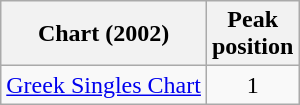<table class="wikitable">
<tr>
<th>Chart (2002)</th>
<th>Peak<br>position</th>
</tr>
<tr>
<td align="left"><a href='#'>Greek Singles Chart</a></td>
<td align="center">1</td>
</tr>
</table>
